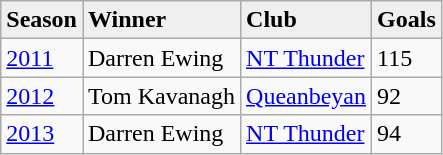<table class="wikitable">
<tr style="background:#efefef;">
<td><strong>Season</strong></td>
<td><strong>Winner</strong></td>
<td><strong>Club</strong></td>
<td><strong>Goals</strong></td>
</tr>
<tr>
<td><a href='#'>2011</a></td>
<td>Darren Ewing</td>
<td><a href='#'>NT Thunder</a></td>
<td>115</td>
</tr>
<tr>
<td><a href='#'>2012</a></td>
<td>Tom Kavanagh</td>
<td><a href='#'>Queanbeyan</a></td>
<td>92</td>
</tr>
<tr>
<td><a href='#'>2013</a></td>
<td>Darren Ewing</td>
<td><a href='#'>NT Thunder</a></td>
<td>94</td>
</tr>
</table>
